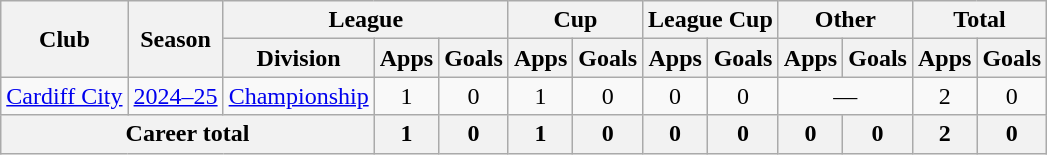<table class="wikitable" style="text-align: center">
<tr>
<th rowspan="2">Club</th>
<th rowspan="2">Season</th>
<th colspan="3">League</th>
<th colspan="2">Cup</th>
<th colspan="2">League Cup</th>
<th colspan="2">Other</th>
<th colspan="2">Total</th>
</tr>
<tr>
<th>Division</th>
<th>Apps</th>
<th>Goals</th>
<th>Apps</th>
<th>Goals</th>
<th>Apps</th>
<th>Goals</th>
<th>Apps</th>
<th>Goals</th>
<th>Apps</th>
<th>Goals</th>
</tr>
<tr>
<td><a href='#'>Cardiff City</a></td>
<td><a href='#'>2024–25</a></td>
<td><a href='#'>Championship</a></td>
<td>1</td>
<td>0</td>
<td>1</td>
<td>0</td>
<td>0</td>
<td>0</td>
<td colspan="2">—</td>
<td>2</td>
<td>0</td>
</tr>
<tr>
<th colspan="3">Career total</th>
<th>1</th>
<th>0</th>
<th>1</th>
<th>0</th>
<th>0</th>
<th>0</th>
<th>0</th>
<th>0</th>
<th>2</th>
<th>0</th>
</tr>
</table>
